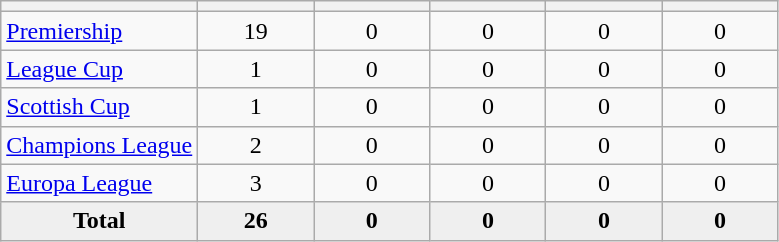<table class="wikitable sortable" style="text-align: center;">
<tr>
<th></th>
<th style="width:70px;"></th>
<th style="width:70px;"></th>
<th style="width:70px;"></th>
<th style="width:70px;"></th>
<th style="width:70px;"></th>
</tr>
<tr>
<td align=left><a href='#'>Premiership</a></td>
<td>19</td>
<td>0</td>
<td>0</td>
<td>0</td>
<td>0</td>
</tr>
<tr>
<td align=left><a href='#'>League Cup</a></td>
<td>1</td>
<td>0</td>
<td>0</td>
<td>0</td>
<td>0</td>
</tr>
<tr>
<td align=left><a href='#'>Scottish Cup</a></td>
<td>1</td>
<td>0</td>
<td>0</td>
<td>0</td>
<td>0</td>
</tr>
<tr>
<td align=left><a href='#'>Champions League</a></td>
<td>2</td>
<td>0</td>
<td>0</td>
<td>0</td>
<td>0</td>
</tr>
<tr>
<td align=left><a href='#'>Europa League</a></td>
<td>3</td>
<td>0</td>
<td>0</td>
<td>0</td>
<td>0</td>
</tr>
<tr bgcolor="#EFEFEF">
<td><strong>Total</strong></td>
<td><strong>26</strong></td>
<td><strong>0</strong></td>
<td><strong>0</strong></td>
<td><strong>0</strong></td>
<td><strong>0</strong></td>
</tr>
</table>
